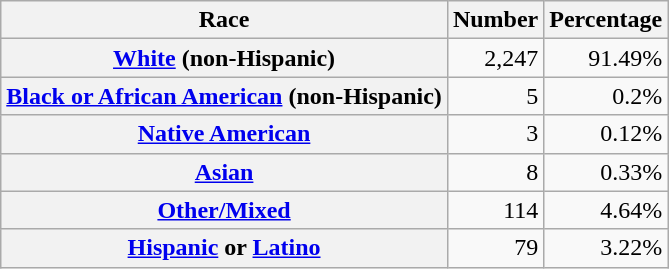<table class="wikitable" style="text-align:right">
<tr>
<th scope="col">Race</th>
<th scope="col">Number</th>
<th scope="col">Percentage</th>
</tr>
<tr>
<th scope="row"><a href='#'>White</a> (non-Hispanic)</th>
<td>2,247</td>
<td>91.49%</td>
</tr>
<tr>
<th scope="row"><a href='#'>Black or African American</a> (non-Hispanic)</th>
<td>5</td>
<td>0.2%</td>
</tr>
<tr>
<th scope="row"><a href='#'>Native American</a></th>
<td>3</td>
<td>0.12%</td>
</tr>
<tr>
<th scope="row"><a href='#'>Asian</a></th>
<td>8</td>
<td>0.33%</td>
</tr>
<tr>
<th scope="row"><a href='#'>Other/Mixed</a></th>
<td>114</td>
<td>4.64%</td>
</tr>
<tr>
<th scope="row"><a href='#'>Hispanic</a> or <a href='#'>Latino</a></th>
<td>79</td>
<td>3.22%</td>
</tr>
</table>
